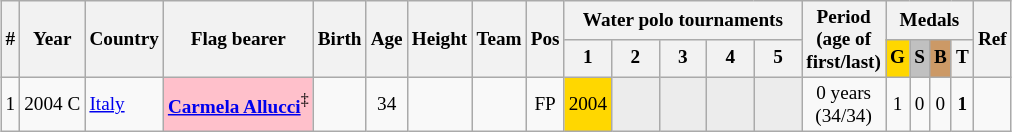<table class="wikitable sortable" style="text-align: center; font-size: 80%; margin-left: 1em;">
<tr>
<th rowspan="2">#</th>
<th rowspan="2">Year</th>
<th rowspan="2">Country</th>
<th rowspan="2">Flag bearer</th>
<th rowspan="2">Birth</th>
<th rowspan="2">Age</th>
<th rowspan="2">Height</th>
<th rowspan="2">Team</th>
<th rowspan="2">Pos</th>
<th colspan="5">Water polo tournaments</th>
<th rowspan="2">Period<br>(age of<br>first/last)</th>
<th colspan="4">Medals</th>
<th rowspan="2" class="unsortable">Ref</th>
</tr>
<tr>
<th>1</th>
<th style="width: 2em;" class="unsortable">2</th>
<th style="width: 2em;" class="unsortable">3</th>
<th style="width: 2em;" class="unsortable">4</th>
<th style="width: 2em;" class="unsortable">5</th>
<th style="background-color: gold;">G</th>
<th style="background-color: silver;">S</th>
<th style="background-color: #cc9966;">B</th>
<th>T</th>
</tr>
<tr>
<td>1</td>
<td data-sort-value="2004 Z">2004 C</td>
<td style="text-align: left;"> <a href='#'>Italy</a></td>
<td style="background-color: pink; text-align: left;" data-sort-value="Allucci, Carmela"><strong><a href='#'>Carmela Allucci</a></strong><sup>‡</sup></td>
<td></td>
<td>34</td>
<td></td>
<td style="text-align: left;"></td>
<td>FP</td>
<td style="background-color: gold;">2004</td>
<td style="background-color: #ececec;"></td>
<td style="background-color: #ececec;"></td>
<td style="background-color: #ececec;"></td>
<td style="background-color: #ececec;"></td>
<td>0 years<br>(34/34)</td>
<td>1</td>
<td>0</td>
<td>0</td>
<td><strong>1</strong></td>
<td></td>
</tr>
</table>
